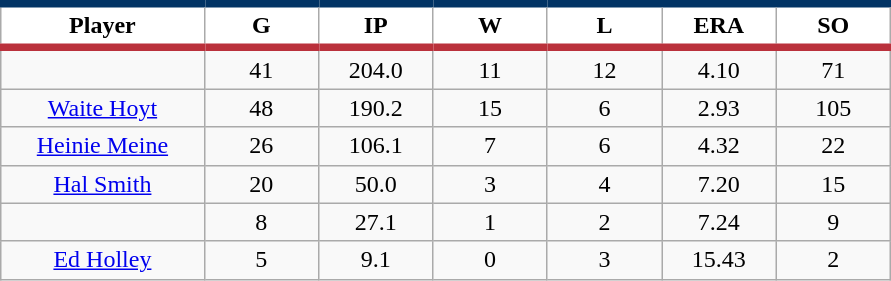<table class="wikitable sortable">
<tr>
<th style="background:#FFFFFF; border-top:#023465 5px solid; border-bottom:#ba313c 5px solid;" width="16%">Player</th>
<th style="background:#FFFFFF; border-top:#023465 5px solid; border-bottom:#ba313c 5px solid;" width="9%">G</th>
<th style="background:#FFFFFF; border-top:#023465 5px solid; border-bottom:#ba313c 5px solid;" width="9%">IP</th>
<th style="background:#FFFFFF; border-top:#023465 5px solid; border-bottom:#ba313c 5px solid;" width="9%">W</th>
<th style="background:#FFFFFF; border-top:#023465 5px solid; border-bottom:#ba313c 5px solid;" width="9%">L</th>
<th style="background:#FFFFFF; border-top:#023465 5px solid; border-bottom:#ba313c 5px solid;" width="9%">ERA</th>
<th style="background:#FFFFFF; border-top:#023465 5px solid; border-bottom:#ba313c 5px solid;" width="9%">SO</th>
</tr>
<tr align="center">
<td></td>
<td>41</td>
<td>204.0</td>
<td>11</td>
<td>12</td>
<td>4.10</td>
<td>71</td>
</tr>
<tr align="center">
<td><a href='#'>Waite Hoyt</a></td>
<td>48</td>
<td>190.2</td>
<td>15</td>
<td>6</td>
<td>2.93</td>
<td>105</td>
</tr>
<tr align="center">
<td><a href='#'>Heinie Meine</a></td>
<td>26</td>
<td>106.1</td>
<td>7</td>
<td>6</td>
<td>4.32</td>
<td>22</td>
</tr>
<tr align="center">
<td><a href='#'>Hal Smith</a></td>
<td>20</td>
<td>50.0</td>
<td>3</td>
<td>4</td>
<td>7.20</td>
<td>15</td>
</tr>
<tr align="center">
<td></td>
<td>8</td>
<td>27.1</td>
<td>1</td>
<td>2</td>
<td>7.24</td>
<td>9</td>
</tr>
<tr align="center">
<td><a href='#'>Ed Holley</a></td>
<td>5</td>
<td>9.1</td>
<td>0</td>
<td>3</td>
<td>15.43</td>
<td>2</td>
</tr>
</table>
